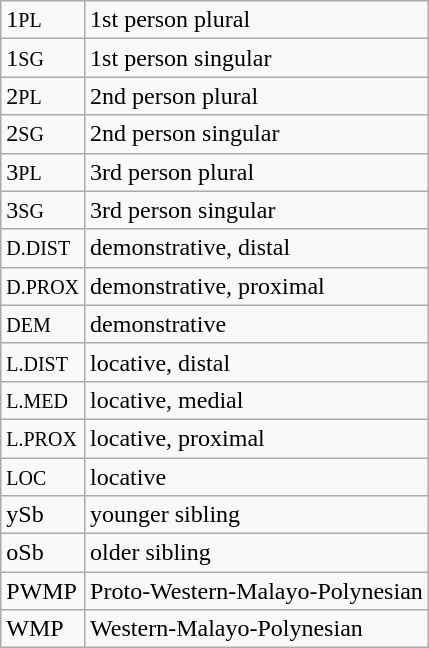<table class="wikitable">
<tr>
<td>1<small>PL</small></td>
<td>1st person plural</td>
</tr>
<tr>
<td>1<small>SG</small></td>
<td>1st person singular</td>
</tr>
<tr>
<td>2<small>PL</small></td>
<td>2nd person plural</td>
</tr>
<tr>
<td>2<small>SG</small></td>
<td>2nd person singular</td>
</tr>
<tr>
<td>3<small>PL</small></td>
<td>3rd person plural</td>
</tr>
<tr>
<td>3<small>SG</small></td>
<td>3rd person singular</td>
</tr>
<tr>
<td><small>D.DIST</small></td>
<td>demonstrative, distal</td>
</tr>
<tr>
<td><small>D.PROX</small></td>
<td>demonstrative, proximal</td>
</tr>
<tr>
<td><small>DEM</small></td>
<td>demonstrative</td>
</tr>
<tr>
<td><small>L.DIST</small></td>
<td>locative, distal</td>
</tr>
<tr>
<td><small>L.MED</small></td>
<td>locative, medial</td>
</tr>
<tr>
<td><small>L.PROX</small></td>
<td>locative, proximal</td>
</tr>
<tr>
<td><small>LOC</small></td>
<td>locative</td>
</tr>
<tr>
<td>ySb</td>
<td>younger sibling</td>
</tr>
<tr>
<td>oSb</td>
<td>older sibling</td>
</tr>
<tr>
<td>PWMP</td>
<td>Proto-Western-Malayo-Polynesian</td>
</tr>
<tr>
<td>WMP</td>
<td>Western-Malayo-Polynesian</td>
</tr>
</table>
